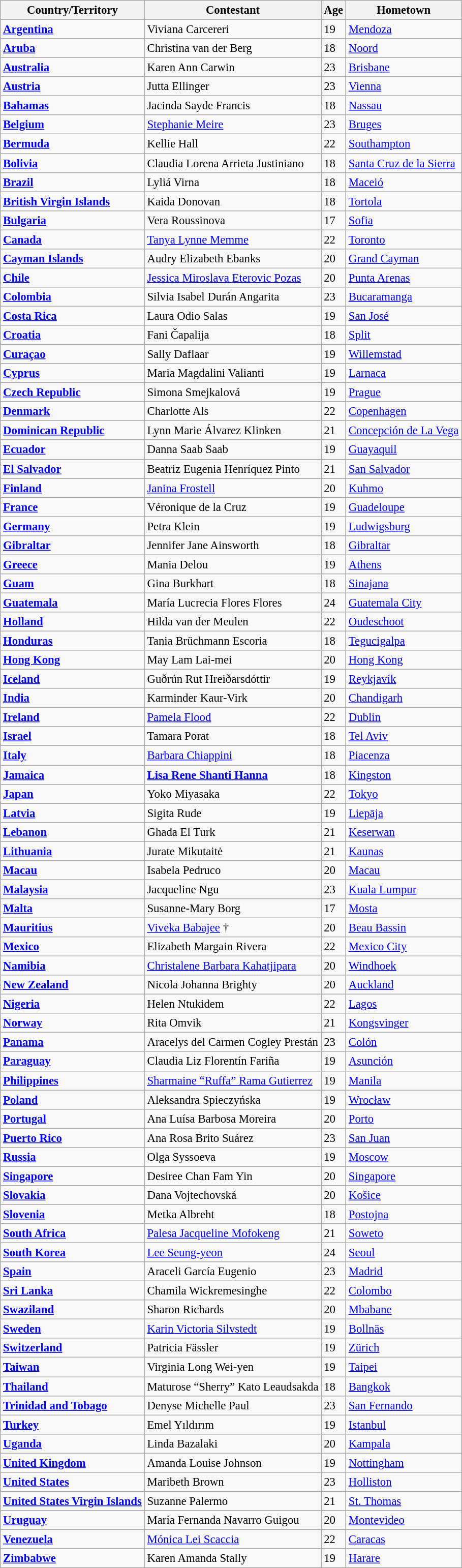<table class="wikitable sortable" style="font-size:95%;">
<tr>
<th>Country/Territory</th>
<th>Contestant</th>
<th>Age</th>
<th>Hometown</th>
</tr>
<tr>
<td><strong> <a href='#'>Argentina</a></strong></td>
<td>Viviana Carcereri</td>
<td>19</td>
<td><a href='#'>Mendoza</a></td>
</tr>
<tr>
<td><strong> <a href='#'>Aruba</a></strong></td>
<td>Christina van der Berg</td>
<td>18</td>
<td><a href='#'>Noord</a></td>
</tr>
<tr>
<td><strong> <a href='#'>Australia</a></strong></td>
<td>Karen Ann Carwin</td>
<td>23</td>
<td><a href='#'>Brisbane</a></td>
</tr>
<tr>
<td><strong> <a href='#'>Austria</a></strong></td>
<td>Jutta Ellinger</td>
<td>23</td>
<td><a href='#'>Vienna</a></td>
</tr>
<tr>
<td><strong> <a href='#'>Bahamas</a></strong></td>
<td>Jacinda Sayde Francis</td>
<td>18</td>
<td><a href='#'>Nassau</a></td>
</tr>
<tr>
<td><strong> <a href='#'>Belgium</a></strong></td>
<td><a href='#'>Stephanie Meire</a></td>
<td>23</td>
<td><a href='#'>Bruges</a></td>
</tr>
<tr>
<td><strong> <a href='#'>Bermuda</a></strong></td>
<td>Kellie Hall</td>
<td>22</td>
<td><a href='#'>Southampton</a></td>
</tr>
<tr>
<td><strong> <a href='#'>Bolivia</a></strong></td>
<td>Claudia Lorena Arrieta Justiniano</td>
<td>18</td>
<td><a href='#'>Santa Cruz de la Sierra</a></td>
</tr>
<tr>
<td><strong> <a href='#'>Brazil</a></strong></td>
<td>Lyliá Virna</td>
<td>18</td>
<td><a href='#'>Maceió</a></td>
</tr>
<tr>
<td><strong> <a href='#'>British Virgin Islands</a></strong></td>
<td>Kaida Donovan</td>
<td>18</td>
<td><a href='#'>Tortola</a></td>
</tr>
<tr>
<td><strong> <a href='#'>Bulgaria</a></strong></td>
<td>Vera Roussinova</td>
<td>17</td>
<td><a href='#'>Sofia</a></td>
</tr>
<tr>
<td><strong> <a href='#'>Canada</a></strong></td>
<td><a href='#'>Tanya Lynne Memme</a></td>
<td>22</td>
<td><a href='#'>Toronto</a></td>
</tr>
<tr>
<td><strong> <a href='#'>Cayman Islands</a></strong></td>
<td>Audry Elizabeth Ebanks</td>
<td>20</td>
<td><a href='#'>Grand Cayman</a></td>
</tr>
<tr>
<td><strong> <a href='#'>Chile</a></strong></td>
<td><a href='#'>Jessica Miroslava Eterovic Pozas</a></td>
<td>20</td>
<td><a href='#'>Punta Arenas</a></td>
</tr>
<tr>
<td><strong> <a href='#'>Colombia</a></strong></td>
<td>Silvia Isabel Durán Angarita</td>
<td>23</td>
<td><a href='#'>Bucaramanga</a></td>
</tr>
<tr>
<td><strong> <a href='#'>Costa Rica</a></strong></td>
<td>Laura Odio Salas</td>
<td>19</td>
<td><a href='#'>San José</a></td>
</tr>
<tr>
<td><strong> <a href='#'>Croatia</a></strong></td>
<td>Fani Čapalija</td>
<td>18</td>
<td><a href='#'>Split</a></td>
</tr>
<tr>
<td><strong> <a href='#'>Curaçao</a></strong></td>
<td>Sally Daflaar</td>
<td>19</td>
<td><a href='#'>Willemstad</a></td>
</tr>
<tr>
<td><strong> <a href='#'>Cyprus</a></strong></td>
<td>Maria Magdalini Valianti</td>
<td>19</td>
<td><a href='#'>Larnaca</a></td>
</tr>
<tr>
<td><strong> <a href='#'>Czech Republic</a></strong></td>
<td>Simona Smejkalová</td>
<td>19</td>
<td><a href='#'>Prague</a></td>
</tr>
<tr>
<td><strong> <a href='#'>Denmark</a></strong></td>
<td>Charlotte Als</td>
<td>22</td>
<td><a href='#'>Copenhagen</a></td>
</tr>
<tr>
<td><strong> <a href='#'>Dominican Republic</a></strong></td>
<td>Lynn Marie Álvarez Klinken</td>
<td>21</td>
<td><a href='#'>Concepción de La Vega</a></td>
</tr>
<tr>
<td><strong> <a href='#'>Ecuador</a></strong></td>
<td>Danna Saab Saab</td>
<td>19</td>
<td><a href='#'>Guayaquil</a></td>
</tr>
<tr>
<td><strong> <a href='#'>El Salvador</a></strong></td>
<td>Beatriz Eugenia Henríquez Pinto</td>
<td>21</td>
<td><a href='#'>San Salvador</a></td>
</tr>
<tr>
<td><strong> <a href='#'>Finland</a></strong></td>
<td><a href='#'>Janina Frostell</a></td>
<td>20</td>
<td><a href='#'>Kuhmo</a></td>
</tr>
<tr>
<td><strong> <a href='#'>France</a></strong></td>
<td>Véronique de la Cruz</td>
<td>19</td>
<td><a href='#'>Guadeloupe</a></td>
</tr>
<tr>
<td><strong> <a href='#'>Germany</a></strong></td>
<td>Petra Klein</td>
<td>19</td>
<td><a href='#'>Ludwigsburg</a></td>
</tr>
<tr>
<td><strong> <a href='#'>Gibraltar</a></strong></td>
<td>Jennifer Jane Ainsworth</td>
<td>18</td>
<td><a href='#'>Gibraltar</a></td>
</tr>
<tr>
<td><strong> <a href='#'>Greece</a></strong></td>
<td>Mania Delou</td>
<td>19</td>
<td><a href='#'>Athens</a></td>
</tr>
<tr>
<td><strong> <a href='#'>Guam</a></strong></td>
<td>Gina Burkhart</td>
<td>18</td>
<td><a href='#'>Sinajana</a></td>
</tr>
<tr>
<td><strong> <a href='#'>Guatemala</a></strong></td>
<td>María Lucrecia Flores Flores</td>
<td>24</td>
<td><a href='#'>Guatemala City</a></td>
</tr>
<tr>
<td><strong> <a href='#'>Holland</a></strong></td>
<td>Hilda van der Meulen</td>
<td>22</td>
<td><a href='#'>Oudeschoot</a></td>
</tr>
<tr>
<td><strong> <a href='#'>Honduras</a></strong></td>
<td>Tania Brüchmann Escoria</td>
<td>18</td>
<td><a href='#'>Tegucigalpa</a></td>
</tr>
<tr>
<td><strong> <a href='#'>Hong Kong</a></strong></td>
<td>May Lam Lai-mei</td>
<td>20</td>
<td><a href='#'>Hong Kong</a></td>
</tr>
<tr>
<td><strong> <a href='#'>Iceland</a></strong></td>
<td>Guðrún Rut Hreiðarsdóttir</td>
<td>19</td>
<td><a href='#'>Reykjavík</a></td>
</tr>
<tr>
<td><strong> <a href='#'>India</a></strong></td>
<td>Karminder Kaur-Virk</td>
<td>20</td>
<td><a href='#'>Chandigarh</a></td>
</tr>
<tr>
<td><strong> <a href='#'>Ireland</a></strong></td>
<td><a href='#'>Pamela Flood</a></td>
<td>22</td>
<td><a href='#'>Dublin</a></td>
</tr>
<tr>
<td><strong> <a href='#'>Israel</a></strong></td>
<td>Tamara Porat</td>
<td>18</td>
<td><a href='#'>Tel Aviv</a></td>
</tr>
<tr>
<td><strong> <a href='#'>Italy</a></strong></td>
<td><a href='#'>Barbara Chiappini</a></td>
<td>18</td>
<td><a href='#'>Piacenza</a></td>
</tr>
<tr>
<td><strong> <a href='#'>Jamaica</a></strong></td>
<td><strong><a href='#'>Lisa Rene Shanti Hanna</a></strong></td>
<td>18</td>
<td><a href='#'>Kingston</a></td>
</tr>
<tr>
<td><strong> <a href='#'>Japan</a></strong></td>
<td>Yoko Miyasaka</td>
<td>22</td>
<td><a href='#'>Tokyo</a></td>
</tr>
<tr>
<td><strong> <a href='#'>Latvia</a></strong></td>
<td>Sigita Rude</td>
<td>19</td>
<td><a href='#'>Liepāja</a></td>
</tr>
<tr>
<td><strong> <a href='#'>Lebanon</a></strong></td>
<td>Ghada El Turk</td>
<td>21</td>
<td><a href='#'>Keserwan</a></td>
</tr>
<tr>
<td><strong> <a href='#'>Lithuania</a></strong></td>
<td>Jurate Mikutaitė</td>
<td>21</td>
<td><a href='#'>Kaunas</a></td>
</tr>
<tr>
<td><strong> <a href='#'>Macau</a></strong></td>
<td>Isabela Pedruco</td>
<td>20</td>
<td><a href='#'>Macau</a></td>
</tr>
<tr>
<td><strong> <a href='#'>Malaysia</a></strong></td>
<td>Jacqueline Ngu</td>
<td>23</td>
<td><a href='#'>Kuala Lumpur</a></td>
</tr>
<tr>
<td><strong> <a href='#'>Malta</a></strong></td>
<td>Susanne-Mary Borg</td>
<td>17</td>
<td><a href='#'>Mosta</a></td>
</tr>
<tr>
<td><strong> <a href='#'>Mauritius</a></strong></td>
<td><a href='#'>Viveka Babajee</a> †</td>
<td>20</td>
<td><a href='#'>Beau Bassin</a></td>
</tr>
<tr>
<td><strong> <a href='#'>Mexico</a></strong></td>
<td>Elizabeth Margain Rivera</td>
<td>22</td>
<td><a href='#'>Mexico City</a></td>
</tr>
<tr>
<td><strong> <a href='#'>Namibia</a></strong></td>
<td><a href='#'>Christalene Barbara Kahatjipara</a></td>
<td>20</td>
<td><a href='#'>Windhoek</a></td>
</tr>
<tr>
<td><strong> <a href='#'>New Zealand</a></strong></td>
<td>Nicola Johanna Brighty</td>
<td>20</td>
<td><a href='#'>Auckland</a></td>
</tr>
<tr>
<td><strong> <a href='#'>Nigeria</a></strong></td>
<td>Helen Ntukidem</td>
<td>22</td>
<td><a href='#'>Lagos</a></td>
</tr>
<tr>
<td><strong> <a href='#'>Norway</a></strong></td>
<td>Rita Omvik</td>
<td>21</td>
<td><a href='#'>Kongsvinger</a></td>
</tr>
<tr>
<td><strong> <a href='#'>Panama</a></strong></td>
<td>Aracelys del Carmen Cogley Prestán</td>
<td>23</td>
<td><a href='#'>Colón</a></td>
</tr>
<tr>
<td><strong> <a href='#'>Paraguay</a></strong></td>
<td>Claudia Liz Florentín Fariña</td>
<td>19</td>
<td><a href='#'>Asunción</a></td>
</tr>
<tr>
<td><strong> <a href='#'>Philippines</a></strong></td>
<td><a href='#'>Sharmaine “Ruffa” Rama Gutierrez</a></td>
<td>19</td>
<td><a href='#'>Manila</a></td>
</tr>
<tr>
<td><strong> <a href='#'>Poland</a></strong></td>
<td>Aleksandra Spieczyńska</td>
<td>19</td>
<td><a href='#'>Wrocław</a></td>
</tr>
<tr>
<td><strong> <a href='#'>Portugal</a></strong></td>
<td>Ana Luísa Barbosa Moreira</td>
<td>20</td>
<td><a href='#'>Porto</a></td>
</tr>
<tr>
<td><strong> <a href='#'>Puerto Rico</a></strong></td>
<td>Ana Rosa Brito Suárez</td>
<td>23</td>
<td><a href='#'>San Juan</a></td>
</tr>
<tr>
<td><strong> <a href='#'>Russia</a></strong></td>
<td>Olga Syssoeva</td>
<td>19</td>
<td><a href='#'>Moscow</a></td>
</tr>
<tr>
<td><strong> <a href='#'>Singapore</a></strong></td>
<td>Desiree Chan Fam Yin</td>
<td>20</td>
<td><a href='#'>Singapore</a></td>
</tr>
<tr>
<td><strong> <a href='#'>Slovakia</a></strong></td>
<td>Dana Vojtechovská</td>
<td>20</td>
<td><a href='#'>Košice</a></td>
</tr>
<tr>
<td><strong> <a href='#'>Slovenia</a></strong></td>
<td>Metka Albreht</td>
<td>18</td>
<td><a href='#'>Postojna</a></td>
</tr>
<tr>
<td><strong> <a href='#'>South Africa</a></strong></td>
<td><a href='#'>Palesa Jacqueline Mofokeng</a></td>
<td>21</td>
<td><a href='#'>Soweto</a></td>
</tr>
<tr>
<td><strong> <a href='#'>South Korea</a></strong></td>
<td><a href='#'>Lee Seung-yeon</a></td>
<td>24</td>
<td><a href='#'>Seoul</a></td>
</tr>
<tr>
<td><strong> <a href='#'>Spain</a></strong></td>
<td>Araceli García Eugenio</td>
<td>23</td>
<td><a href='#'>Madrid</a></td>
</tr>
<tr>
<td><strong> <a href='#'>Sri Lanka</a></strong></td>
<td>Chamila Wickremesinghe</td>
<td>22</td>
<td><a href='#'>Colombo</a></td>
</tr>
<tr>
<td><strong> <a href='#'>Swaziland</a></strong></td>
<td>Sharon Richards</td>
<td>20</td>
<td><a href='#'>Mbabane</a></td>
</tr>
<tr>
<td><strong> <a href='#'>Sweden</a></strong></td>
<td><a href='#'>Karin Victoria Silvstedt</a></td>
<td>19</td>
<td><a href='#'>Bollnäs</a></td>
</tr>
<tr>
<td><strong> <a href='#'>Switzerland</a></strong></td>
<td>Patricia Fässler</td>
<td>19</td>
<td><a href='#'>Zürich</a></td>
</tr>
<tr>
<td><strong> <a href='#'>Taiwan</a></strong></td>
<td>Virginia Long Wei-yen</td>
<td>19</td>
<td><a href='#'>Taipei</a></td>
</tr>
<tr>
<td><strong> <a href='#'>Thailand</a></strong></td>
<td>Maturose “Sherry” Kato Leaudsakda</td>
<td>18</td>
<td><a href='#'>Bangkok</a></td>
</tr>
<tr>
<td><strong> <a href='#'>Trinidad and Tobago</a></strong></td>
<td>Denyse Michelle Paul</td>
<td>23</td>
<td><a href='#'>San Fernando</a></td>
</tr>
<tr>
<td><strong> <a href='#'>Turkey</a></strong></td>
<td>Emel Yıldırım</td>
<td>19</td>
<td><a href='#'>Istanbul</a></td>
</tr>
<tr>
<td><strong> <a href='#'>Uganda</a></strong></td>
<td>Linda Bazalaki</td>
<td>20</td>
<td><a href='#'>Kampala</a></td>
</tr>
<tr>
<td><strong> <a href='#'>United Kingdom</a></strong></td>
<td>Amanda Louise Johnson</td>
<td>19</td>
<td><a href='#'>Nottingham</a></td>
</tr>
<tr>
<td><strong> <a href='#'>United States</a></strong></td>
<td>Maribeth Brown</td>
<td>23</td>
<td><a href='#'>Holliston</a></td>
</tr>
<tr>
<td><strong> <a href='#'>United States Virgin Islands</a></strong></td>
<td>Suzanne Palermo</td>
<td>21</td>
<td><a href='#'>St. Thomas</a></td>
</tr>
<tr>
<td><strong> <a href='#'>Uruguay</a></strong></td>
<td>María Fernanda Navarro Guigou</td>
<td>20</td>
<td><a href='#'>Montevideo</a></td>
</tr>
<tr>
<td><strong> <a href='#'>Venezuela</a></strong></td>
<td><a href='#'>Mónica Lei Scaccia</a></td>
<td>22</td>
<td><a href='#'>Caracas</a></td>
</tr>
<tr>
<td><strong> <a href='#'>Zimbabwe</a></strong></td>
<td>Karen Amanda Stally</td>
<td>19</td>
<td><a href='#'>Harare</a></td>
</tr>
</table>
